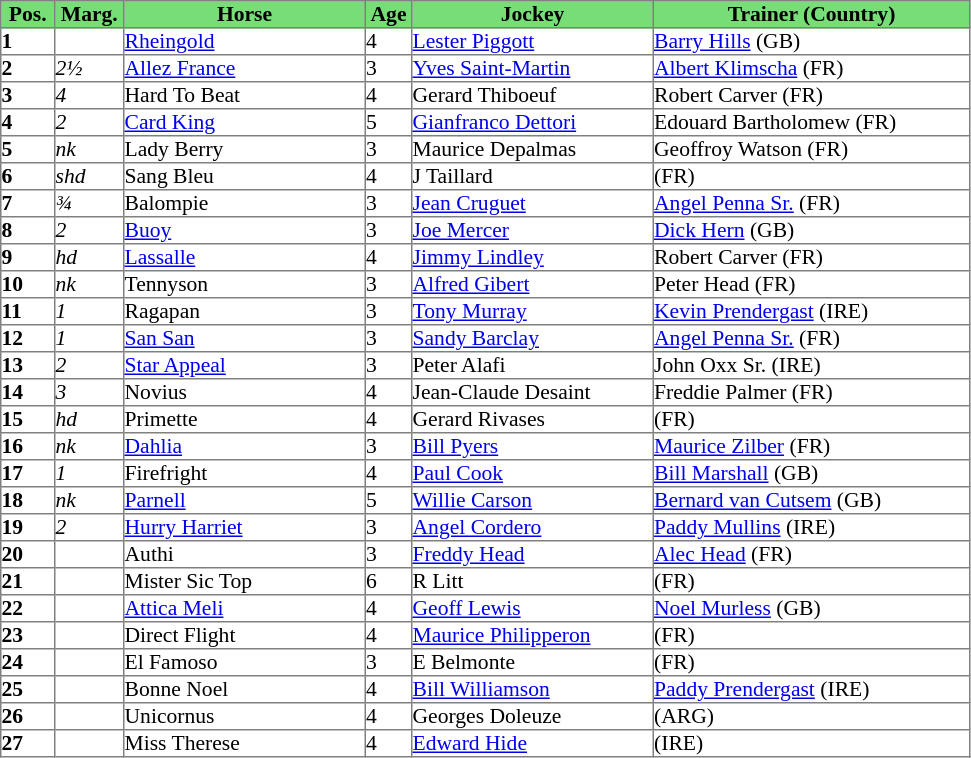<table class = "sortable" | border="1" cellpadding="0" style="border-collapse: collapse; font-size:90%">
<tr style="background:#7d7; text-align:center;">
<th style="width:35px;"><strong>Pos.</strong></th>
<th style="width:45px;"><strong>Marg.</strong></th>
<th style="width:160px;"><strong>Horse</strong></th>
<th style="width:30px;"><strong>Age</strong></th>
<th style="width:160px;"><strong>Jockey</strong></th>
<th style="width:210px;"><strong>Trainer (Country)</strong></th>
</tr>
<tr>
<td><strong>1</strong></td>
<td></td>
<td><a href='#'>Rheingold</a></td>
<td>4</td>
<td><a href='#'>Lester Piggott</a></td>
<td><a href='#'>Barry Hills</a> (GB)</td>
</tr>
<tr>
<td><strong>2</strong></td>
<td><em>2½</em></td>
<td><a href='#'>Allez France</a></td>
<td>3</td>
<td><a href='#'>Yves Saint-Martin</a></td>
<td><a href='#'>Albert Klimscha</a> (FR)</td>
</tr>
<tr>
<td><strong>3</strong></td>
<td><em>4</em></td>
<td>Hard To Beat</td>
<td>4</td>
<td>Gerard Thiboeuf</td>
<td>Robert Carver (FR)</td>
</tr>
<tr>
<td><strong>4</strong></td>
<td><em>2</em></td>
<td><a href='#'>Card King</a></td>
<td>5</td>
<td><a href='#'>Gianfranco Dettori</a></td>
<td>Edouard Bartholomew (FR)</td>
</tr>
<tr>
<td><strong>5</strong></td>
<td><em>nk</em></td>
<td>Lady Berry</td>
<td>3</td>
<td>Maurice Depalmas</td>
<td>Geoffroy Watson (FR)</td>
</tr>
<tr>
<td><strong>6</strong></td>
<td><em>shd</em></td>
<td>Sang Bleu</td>
<td>4</td>
<td>J Taillard</td>
<td>(FR)</td>
</tr>
<tr>
<td><strong>7</strong></td>
<td><em>¾</em></td>
<td>Balompie</td>
<td>3</td>
<td><a href='#'>Jean Cruguet</a></td>
<td><a href='#'>Angel Penna Sr.</a> (FR)</td>
</tr>
<tr>
<td><strong>8</strong></td>
<td><em>2</em></td>
<td><a href='#'>Buoy</a></td>
<td>3</td>
<td><a href='#'>Joe Mercer</a></td>
<td><a href='#'>Dick Hern</a> (GB)</td>
</tr>
<tr>
<td><strong>9</strong></td>
<td><em>hd</em></td>
<td><a href='#'>Lassalle</a></td>
<td>4</td>
<td><a href='#'>Jimmy Lindley</a></td>
<td>Robert Carver (FR)</td>
</tr>
<tr>
<td><strong>10</strong></td>
<td><em>nk</em></td>
<td>Tennyson</td>
<td>3</td>
<td><a href='#'>Alfred Gibert</a></td>
<td>Peter Head (FR)</td>
</tr>
<tr>
<td><strong>11</strong></td>
<td><em>1</em></td>
<td>Ragapan</td>
<td>3</td>
<td><a href='#'>Tony Murray</a></td>
<td><a href='#'>Kevin Prendergast</a> (IRE)</td>
</tr>
<tr>
<td><strong>12</strong></td>
<td><em>1</em></td>
<td><a href='#'>San San</a></td>
<td>3</td>
<td><a href='#'>Sandy Barclay</a></td>
<td><a href='#'>Angel Penna Sr.</a> (FR)</td>
</tr>
<tr>
<td><strong>13</strong></td>
<td><em>2</em></td>
<td><a href='#'>Star Appeal</a></td>
<td>3</td>
<td>Peter Alafi</td>
<td>John Oxx Sr. (IRE)</td>
</tr>
<tr>
<td><strong>14</strong></td>
<td><em>3</em></td>
<td>Novius</td>
<td>4</td>
<td>Jean-Claude Desaint</td>
<td>Freddie Palmer (FR)</td>
</tr>
<tr>
<td><strong>15</strong></td>
<td><em>hd</em></td>
<td>Primette</td>
<td>4</td>
<td>Gerard Rivases</td>
<td>(FR)</td>
</tr>
<tr>
<td><strong>16</strong></td>
<td><em>nk</em></td>
<td><a href='#'>Dahlia</a></td>
<td>3</td>
<td><a href='#'>Bill Pyers</a></td>
<td><a href='#'>Maurice Zilber</a> (FR)</td>
</tr>
<tr>
<td><strong>17</strong></td>
<td><em>1</em></td>
<td>Firefright</td>
<td>4</td>
<td><a href='#'>Paul Cook</a></td>
<td><a href='#'>Bill Marshall</a> (GB)</td>
</tr>
<tr>
<td><strong>18</strong></td>
<td><em>nk</em></td>
<td><a href='#'>Parnell</a></td>
<td>5</td>
<td><a href='#'>Willie Carson</a></td>
<td><a href='#'>Bernard van Cutsem</a> (GB)</td>
</tr>
<tr>
<td><strong>19</strong></td>
<td><em>2</em></td>
<td><a href='#'>Hurry Harriet</a></td>
<td>3</td>
<td><a href='#'>Angel Cordero</a></td>
<td><a href='#'>Paddy Mullins</a> (IRE)</td>
</tr>
<tr>
<td><strong>20</strong></td>
<td></td>
<td>Authi</td>
<td>3</td>
<td><a href='#'>Freddy Head</a></td>
<td><a href='#'>Alec Head</a> (FR)</td>
</tr>
<tr>
<td><strong>21</strong></td>
<td></td>
<td>Mister Sic Top</td>
<td>6</td>
<td>R Litt</td>
<td>(FR)</td>
</tr>
<tr>
<td><strong>22</strong></td>
<td></td>
<td><a href='#'>Attica Meli</a></td>
<td>4</td>
<td><a href='#'>Geoff Lewis</a></td>
<td><a href='#'>Noel Murless</a> (GB)</td>
</tr>
<tr>
<td><strong>23</strong></td>
<td></td>
<td>Direct Flight</td>
<td>4</td>
<td><a href='#'>Maurice Philipperon</a></td>
<td>(FR)</td>
</tr>
<tr>
<td><strong>24</strong></td>
<td></td>
<td>El Famoso</td>
<td>3</td>
<td>E Belmonte</td>
<td>(FR)</td>
</tr>
<tr>
<td><strong>25</strong></td>
<td></td>
<td>Bonne Noel</td>
<td>4</td>
<td><a href='#'>Bill Williamson</a></td>
<td><a href='#'>Paddy Prendergast</a> (IRE)</td>
</tr>
<tr>
<td><strong>26</strong></td>
<td></td>
<td>Unicornus</td>
<td>4</td>
<td>Georges Doleuze</td>
<td>(ARG)</td>
</tr>
<tr>
<td><strong>27</strong></td>
<td></td>
<td>Miss Therese</td>
<td>4</td>
<td><a href='#'>Edward Hide</a></td>
<td>(IRE)</td>
</tr>
</table>
